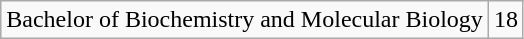<table class="wikitable">
<tr>
<td>Bachelor of Biochemistry and Molecular Biology</td>
<td>18</td>
</tr>
</table>
